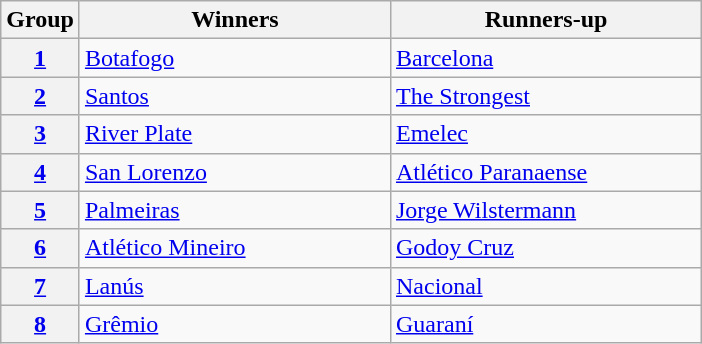<table class="wikitable">
<tr>
<th>Group</th>
<th width=200>Winners</th>
<th width=200>Runners-up</th>
</tr>
<tr>
<th><a href='#'>1</a></th>
<td> <a href='#'>Botafogo</a></td>
<td> <a href='#'>Barcelona</a></td>
</tr>
<tr>
<th><a href='#'>2</a></th>
<td> <a href='#'>Santos</a></td>
<td> <a href='#'>The Strongest</a></td>
</tr>
<tr>
<th><a href='#'>3</a></th>
<td> <a href='#'>River Plate</a></td>
<td> <a href='#'>Emelec</a></td>
</tr>
<tr>
<th><a href='#'>4</a></th>
<td> <a href='#'>San Lorenzo</a></td>
<td> <a href='#'>Atlético Paranaense</a></td>
</tr>
<tr>
<th><a href='#'>5</a></th>
<td> <a href='#'>Palmeiras</a></td>
<td> <a href='#'>Jorge Wilstermann</a></td>
</tr>
<tr>
<th><a href='#'>6</a></th>
<td> <a href='#'>Atlético Mineiro</a></td>
<td> <a href='#'>Godoy Cruz</a></td>
</tr>
<tr>
<th><a href='#'>7</a></th>
<td> <a href='#'>Lanús</a></td>
<td> <a href='#'>Nacional</a></td>
</tr>
<tr>
<th><a href='#'>8</a></th>
<td> <a href='#'>Grêmio</a></td>
<td> <a href='#'>Guaraní</a></td>
</tr>
</table>
